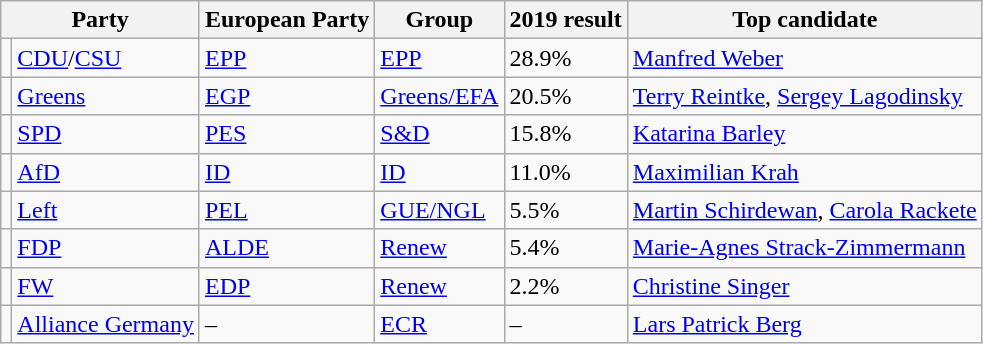<table class="wikitable">
<tr>
<th Colspan=2>Party</th>
<th>European Party</th>
<th>Group</th>
<th>2019 result</th>
<th>Top candidate</th>
</tr>
<tr>
<td bgcolor= ></td>
<td><a href='#'>CDU</a>/<a href='#'>CSU</a></td>
<td><a href='#'>EPP</a></td>
<td><a href='#'>EPP</a></td>
<td>28.9%</td>
<td><a href='#'>Manfred Weber</a></td>
</tr>
<tr>
<td bgcolor= ></td>
<td><a href='#'>Greens</a></td>
<td><a href='#'>EGP</a></td>
<td><a href='#'>Greens/EFA</a></td>
<td>20.5%</td>
<td><a href='#'>Terry Reintke</a>, <a href='#'>Sergey Lagodinsky</a></td>
</tr>
<tr>
<td bgcolor= ></td>
<td><a href='#'>SPD</a></td>
<td><a href='#'>PES</a></td>
<td><a href='#'>S&D</a></td>
<td>15.8%</td>
<td><a href='#'>Katarina Barley</a></td>
</tr>
<tr>
<td bgcolor= ></td>
<td><a href='#'>AfD</a></td>
<td><a href='#'>ID</a></td>
<td><a href='#'>ID</a></td>
<td>11.0%</td>
<td><a href='#'>Maximilian Krah</a></td>
</tr>
<tr>
<td bgcolor= ></td>
<td><a href='#'>Left</a></td>
<td><a href='#'>PEL</a></td>
<td><a href='#'>GUE/NGL</a></td>
<td>5.5%</td>
<td><a href='#'>Martin Schirdewan</a>, <a href='#'>Carola Rackete</a></td>
</tr>
<tr>
<td bgcolor= ></td>
<td><a href='#'>FDP</a></td>
<td><a href='#'>ALDE</a></td>
<td><a href='#'>Renew</a></td>
<td>5.4%</td>
<td><a href='#'>Marie-Agnes Strack-Zimmermann</a></td>
</tr>
<tr>
<td bgcolor= ></td>
<td><a href='#'>FW</a></td>
<td><a href='#'>EDP</a></td>
<td><a href='#'>Renew</a></td>
<td>2.2%</td>
<td><a href='#'>Christine Singer</a></td>
</tr>
<tr>
<td bgcolor= ></td>
<td><a href='#'>Alliance Germany</a></td>
<td>–</td>
<td><a href='#'>ECR</a></td>
<td>–</td>
<td><a href='#'>Lars Patrick Berg</a></td>
</tr>
</table>
